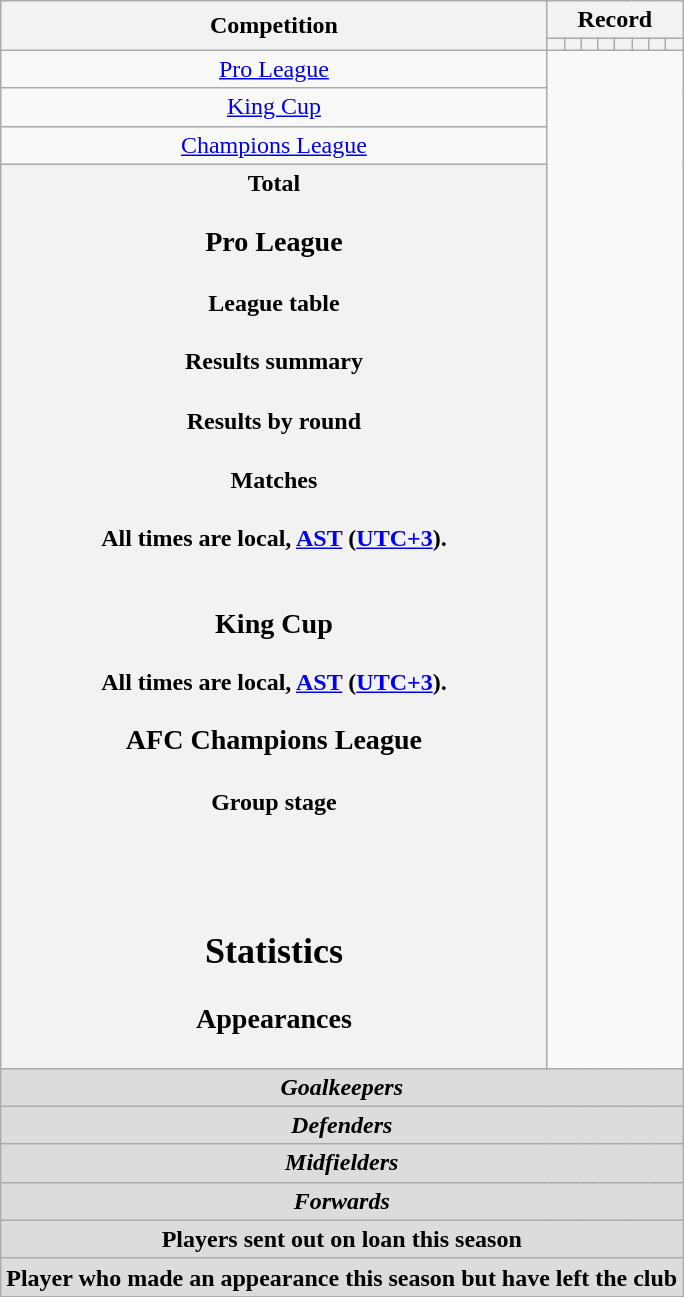<table class="wikitable" style="text-align: center">
<tr>
<th rowspan=2>Competition</th>
<th colspan=8>Record</th>
</tr>
<tr>
<th></th>
<th></th>
<th></th>
<th></th>
<th></th>
<th></th>
<th></th>
<th></th>
</tr>
<tr>
<td><a href='#'>Pro League</a><br></td>
</tr>
<tr>
<td><a href='#'>King Cup</a><br></td>
</tr>
<tr>
<td><a href='#'>Champions League</a><br></td>
</tr>
<tr>
<th>Total<br>
<h3>Pro League</h3><h4>League table</h4><h4>Results summary</h4>
<h4>Results by round</h4><h4>Matches</h4>All times are local, <a href='#'>AST</a> (<a href='#'>UTC+3</a>).<br>


<br>




























<h3>King Cup</h3>
All times are local, <a href='#'>AST</a> (<a href='#'>UTC+3</a>).<br>

<h3>AFC Champions League</h3><h4>Group stage</h4><br><br>




<h2>Statistics</h2><h3>Appearances</h3></th>
</tr>
<tr>
<th colspan=12 style=background:#dcdcdc; text-align:center><em>Goalkeepers</em><br>


</th>
</tr>
<tr>
<th colspan=12 style=background:#dcdcdc; text-align:center><em>Defenders</em><br>








</th>
</tr>
<tr>
<th colspan=12 style=background:#dcdcdc; text-align:center><em>Midfielders</em><br>









</th>
</tr>
<tr>
<th colspan=12 style=background:#dcdcdc; text-align:center><em>Forwards</em><br>




</th>
</tr>
<tr>
<th colspan=14 style=background:#dcdcdc; text-align:center>Players sent out on loan this season<br>

</th>
</tr>
<tr>
<th colspan=18 style=background:#dcdcdc; text-align:center>Player who made an appearance this season but have left the club<br>





</th>
</tr>
</table>
